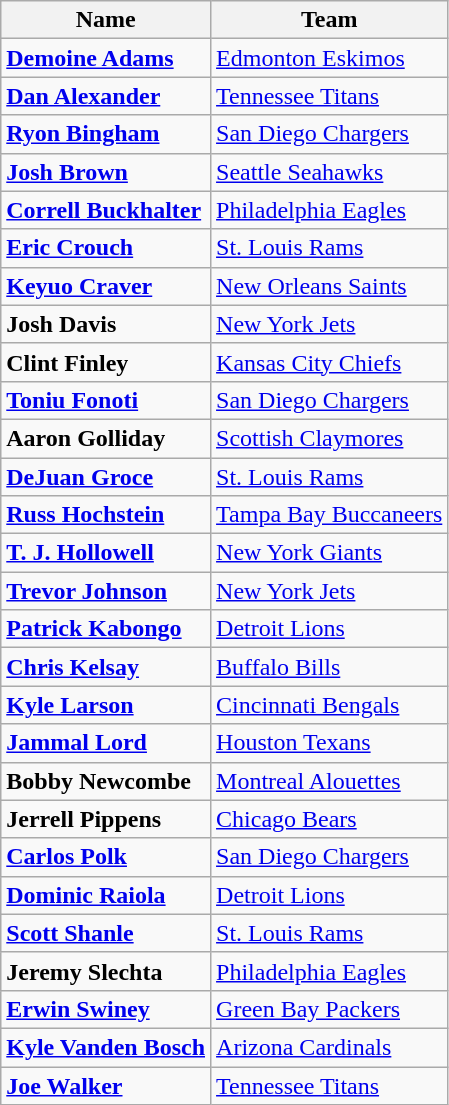<table class="wikitable">
<tr>
<th>Name</th>
<th>Team</th>
</tr>
<tr>
<td><strong><a href='#'>Demoine Adams</a></strong></td>
<td><a href='#'>Edmonton Eskimos</a></td>
</tr>
<tr>
<td><strong><a href='#'>Dan Alexander</a></strong></td>
<td><a href='#'>Tennessee Titans</a></td>
</tr>
<tr>
<td><strong><a href='#'>Ryon Bingham</a></strong></td>
<td><a href='#'>San Diego Chargers</a></td>
</tr>
<tr>
<td><strong><a href='#'>Josh Brown</a></strong></td>
<td><a href='#'>Seattle Seahawks</a></td>
</tr>
<tr>
<td><strong><a href='#'>Correll Buckhalter</a></strong></td>
<td><a href='#'>Philadelphia Eagles</a></td>
</tr>
<tr>
<td><strong><a href='#'>Eric Crouch</a></strong></td>
<td><a href='#'>St. Louis Rams</a></td>
</tr>
<tr>
<td><strong><a href='#'>Keyuo Craver</a></strong></td>
<td><a href='#'>New Orleans Saints</a></td>
</tr>
<tr>
<td><strong>Josh Davis</strong></td>
<td><a href='#'>New York Jets</a></td>
</tr>
<tr>
<td><strong>Clint Finley</strong></td>
<td><a href='#'>Kansas City Chiefs</a></td>
</tr>
<tr>
<td><strong><a href='#'>Toniu Fonoti</a></strong></td>
<td><a href='#'>San Diego Chargers</a></td>
</tr>
<tr>
<td><strong>Aaron Golliday</strong></td>
<td><a href='#'>Scottish Claymores</a></td>
</tr>
<tr>
<td><strong><a href='#'>DeJuan Groce</a></strong></td>
<td><a href='#'>St. Louis Rams</a></td>
</tr>
<tr>
<td><strong><a href='#'>Russ Hochstein</a></strong></td>
<td><a href='#'>Tampa Bay Buccaneers</a></td>
</tr>
<tr>
<td><strong><a href='#'>T. J. Hollowell</a></strong></td>
<td><a href='#'>New York Giants</a></td>
</tr>
<tr>
<td><strong><a href='#'>Trevor Johnson</a></strong></td>
<td><a href='#'>New York Jets</a></td>
</tr>
<tr>
<td><strong><a href='#'>Patrick Kabongo</a></strong></td>
<td><a href='#'>Detroit Lions</a></td>
</tr>
<tr>
<td><strong><a href='#'>Chris Kelsay</a></strong></td>
<td><a href='#'>Buffalo Bills</a></td>
</tr>
<tr>
<td><strong><a href='#'>Kyle Larson</a></strong></td>
<td><a href='#'>Cincinnati Bengals</a></td>
</tr>
<tr>
<td><strong><a href='#'>Jammal Lord</a></strong></td>
<td><a href='#'>Houston Texans</a></td>
</tr>
<tr>
<td><strong>Bobby Newcombe</strong></td>
<td><a href='#'>Montreal Alouettes</a></td>
</tr>
<tr>
<td><strong>Jerrell Pippens</strong></td>
<td><a href='#'>Chicago Bears</a></td>
</tr>
<tr>
<td><strong><a href='#'>Carlos Polk</a></strong></td>
<td><a href='#'>San Diego Chargers</a></td>
</tr>
<tr>
<td><strong><a href='#'>Dominic Raiola</a></strong></td>
<td><a href='#'>Detroit Lions</a></td>
</tr>
<tr>
<td><strong><a href='#'>Scott Shanle</a></strong></td>
<td><a href='#'>St. Louis Rams</a></td>
</tr>
<tr>
<td><strong>Jeremy Slechta</strong></td>
<td><a href='#'>Philadelphia Eagles</a></td>
</tr>
<tr>
<td><strong><a href='#'>Erwin Swiney</a></strong></td>
<td><a href='#'>Green Bay Packers</a></td>
</tr>
<tr>
<td><strong><a href='#'>Kyle Vanden Bosch</a></strong></td>
<td><a href='#'>Arizona Cardinals</a></td>
</tr>
<tr>
<td><strong><a href='#'>Joe Walker</a></strong></td>
<td><a href='#'>Tennessee Titans</a></td>
</tr>
</table>
